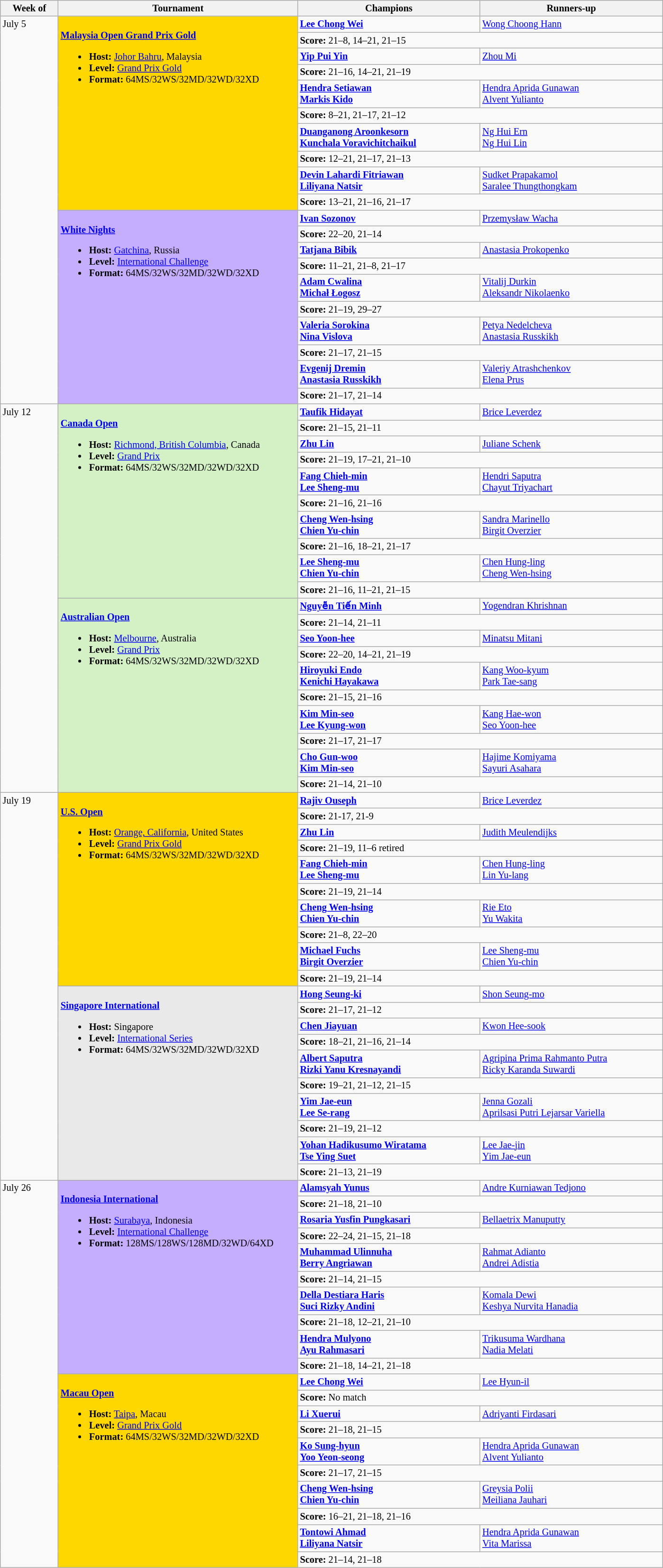<table class=wikitable style=font-size:85%>
<tr>
<th width=75>Week of</th>
<th width=330>Tournament</th>
<th width=250>Champions</th>
<th width=250>Runners-up</th>
</tr>
<tr valign=top>
<td rowspan=20>July 5</td>
<td style="background:#FFD700;" rowspan="10"><br><strong><a href='#'>Malaysia Open Grand Prix Gold</a></strong><ul><li><strong>Host:</strong> <a href='#'>Johor Bahru</a>, Malaysia</li><li><strong>Level:</strong> <a href='#'>Grand Prix Gold</a></li><li><strong>Format:</strong> 64MS/32WS/32MD/32WD/32XD</li></ul></td>
<td><strong> <a href='#'>Lee Chong Wei</a></strong></td>
<td> <a href='#'>Wong Choong Hann</a></td>
</tr>
<tr>
<td colspan=2><strong>Score:</strong> 21–8, 14–21, 21–15</td>
</tr>
<tr valign=top>
<td><strong> <a href='#'>Yip Pui Yin</a></strong></td>
<td> <a href='#'>Zhou Mi</a></td>
</tr>
<tr>
<td colspan=2><strong>Score:</strong> 21–16, 14–21, 21–19</td>
</tr>
<tr valign=top>
<td><strong> <a href='#'>Hendra Setiawan</a><br> <a href='#'>Markis Kido</a></strong></td>
<td> <a href='#'>Hendra Aprida Gunawan</a><br> <a href='#'>Alvent Yulianto</a></td>
</tr>
<tr>
<td colspan=2><strong>Score:</strong> 8–21, 21–17, 21–12</td>
</tr>
<tr valign=top>
<td><strong> <a href='#'>Duanganong Aroonkesorn</a><br> <a href='#'>Kunchala Voravichitchaikul</a></strong></td>
<td> <a href='#'>Ng Hui Ern</a><br> <a href='#'>Ng Hui Lin</a></td>
</tr>
<tr>
<td colspan=2><strong>Score:</strong> 12–21, 21–17, 21–13</td>
</tr>
<tr valign=top>
<td><strong> <a href='#'>Devin Lahardi Fitriawan</a><br> <a href='#'>Liliyana Natsir</a></strong></td>
<td> <a href='#'>Sudket Prapakamol</a><br> <a href='#'>Saralee Thungthongkam</a></td>
</tr>
<tr>
<td colspan=2><strong>Score:</strong> 13–21, 21–16, 21–17</td>
</tr>
<tr valign=top>
<td style="background:#C6AEFF;" rowspan="10"><br><strong><a href='#'>White Nights</a></strong><ul><li><strong>Host:</strong> <a href='#'>Gatchina</a>, Russia</li><li><strong>Level:</strong> <a href='#'>International Challenge</a></li><li><strong>Format:</strong> 64MS/32WS/32MD/32WD/32XD</li></ul></td>
<td><strong> <a href='#'>Ivan Sozonov</a></strong></td>
<td> <a href='#'>Przemysław Wacha</a></td>
</tr>
<tr>
<td colspan=2><strong>Score:</strong> 22–20, 21–14</td>
</tr>
<tr valign=top>
<td><strong> <a href='#'>Tatjana Bibik</a></strong></td>
<td> <a href='#'>Anastasia Prokopenko</a></td>
</tr>
<tr>
<td colspan=2><strong>Score:</strong> 11–21, 21–8, 21–17</td>
</tr>
<tr valign=top>
<td><strong> <a href='#'>Adam Cwalina</a><br> <a href='#'>Michał Łogosz</a></strong></td>
<td> <a href='#'>Vitalij Durkin</a><br> <a href='#'>Aleksandr Nikolaenko</a></td>
</tr>
<tr>
<td colspan=2><strong>Score:</strong> 21–19, 29–27</td>
</tr>
<tr valign=top>
<td><strong> <a href='#'>Valeria Sorokina</a><br> <a href='#'>Nina Vislova</a></strong></td>
<td> <a href='#'>Petya Nedelcheva</a><br> <a href='#'>Anastasia Russkikh</a></td>
</tr>
<tr>
<td colspan=2><strong>Score:</strong> 21–17, 21–15</td>
</tr>
<tr valign=top>
<td><strong> <a href='#'>Evgenij Dremin</a><br> <a href='#'>Anastasia Russkikh</a></strong></td>
<td> <a href='#'>Valeriy Atrashchenkov</a><br> <a href='#'>Elena Prus</a></td>
</tr>
<tr>
<td colspan=2><strong>Score:</strong> 21–17, 21–14</td>
</tr>
<tr valign=top>
<td rowspan=20>July 12</td>
<td style="background:#D4F1C5;" rowspan="10"><br><strong><a href='#'>Canada Open</a></strong><ul><li><strong>Host:</strong> <a href='#'>Richmond, British Columbia</a>, Canada</li><li><strong>Level:</strong> <a href='#'>Grand Prix</a></li><li><strong>Format:</strong> 64MS/32WS/32MD/32WD/32XD</li></ul></td>
<td><strong> <a href='#'>Taufik Hidayat</a></strong></td>
<td> <a href='#'>Brice Leverdez</a></td>
</tr>
<tr>
<td colspan=2><strong>Score:</strong> 21–15, 21–11</td>
</tr>
<tr valign=top>
<td><strong> <a href='#'>Zhu Lin</a></strong></td>
<td> <a href='#'>Juliane Schenk</a></td>
</tr>
<tr>
<td colspan=2><strong>Score:</strong> 21–19, 17–21, 21–10</td>
</tr>
<tr valign=top>
<td><strong> <a href='#'>Fang Chieh-min</a><br> <a href='#'>Lee Sheng-mu</a></strong></td>
<td> <a href='#'>Hendri Saputra</a><br> <a href='#'>Chayut Triyachart</a></td>
</tr>
<tr>
<td colspan=2><strong>Score:</strong> 21–16, 21–16</td>
</tr>
<tr valign=top>
<td><strong> <a href='#'>Cheng Wen-hsing</a><br> <a href='#'>Chien Yu-chin</a></strong></td>
<td> <a href='#'>Sandra Marinello</a><br> <a href='#'>Birgit Overzier</a></td>
</tr>
<tr>
<td colspan=2><strong>Score:</strong> 21–16, 18–21, 21–17</td>
</tr>
<tr valign=top>
<td><strong> <a href='#'>Lee Sheng-mu</a><br> <a href='#'>Chien Yu-chin</a></strong></td>
<td> <a href='#'>Chen Hung-ling</a><br> <a href='#'>Cheng Wen-hsing</a></td>
</tr>
<tr>
<td colspan=2><strong>Score:</strong> 21–16, 11–21, 21–15</td>
</tr>
<tr valign=top>
<td style="background:#D4F1C5;" rowspan="10"><br><strong><a href='#'>Australian Open</a></strong><ul><li><strong>Host:</strong> <a href='#'>Melbourne</a>, Australia</li><li><strong>Level:</strong> <a href='#'>Grand Prix</a></li><li><strong>Format:</strong> 64MS/32WS/32MD/32WD/32XD</li></ul></td>
<td><strong> <a href='#'>Nguyễn Tiến Minh</a></strong></td>
<td> <a href='#'>Yogendran Khrishnan</a></td>
</tr>
<tr>
<td colspan=2><strong>Score:</strong> 21–14, 21–11</td>
</tr>
<tr valign=top>
<td><strong> <a href='#'>Seo Yoon-hee</a></strong></td>
<td> <a href='#'>Minatsu Mitani</a></td>
</tr>
<tr>
<td colspan=2><strong>Score:</strong> 22–20, 14–21, 21–19</td>
</tr>
<tr valign=top>
<td><strong> <a href='#'>Hiroyuki Endo</a><br> <a href='#'>Kenichi Hayakawa</a></strong></td>
<td> <a href='#'>Kang Woo-kyum</a><br> <a href='#'>Park Tae-sang</a></td>
</tr>
<tr>
<td colspan=2><strong>Score:</strong> 21–15, 21–16</td>
</tr>
<tr valign=top>
<td><strong> <a href='#'>Kim Min-seo</a><br> <a href='#'>Lee Kyung-won</a></strong></td>
<td> <a href='#'>Kang Hae-won</a><br> <a href='#'>Seo Yoon-hee</a></td>
</tr>
<tr>
<td colspan=2><strong>Score:</strong> 21–17, 21–17</td>
</tr>
<tr valign=top>
<td><strong> <a href='#'>Cho Gun-woo</a><br> <a href='#'>Kim Min-seo</a></strong></td>
<td> <a href='#'>Hajime Komiyama</a><br> <a href='#'>Sayuri Asahara</a></td>
</tr>
<tr>
<td colspan=2><strong>Score:</strong> 21–14, 21–10</td>
</tr>
<tr valign=top>
<td rowspan=20>July 19</td>
<td style="background:#FFD700;" rowspan="10"><br><strong><a href='#'>U.S. Open</a></strong><ul><li><strong>Host:</strong> <a href='#'>Orange, California</a>, United States</li><li><strong>Level:</strong> <a href='#'>Grand Prix Gold</a></li><li><strong>Format:</strong> 64MS/32WS/32MD/32WD/32XD</li></ul></td>
<td><strong> <a href='#'>Rajiv Ouseph</a></strong></td>
<td> <a href='#'>Brice Leverdez</a></td>
</tr>
<tr>
<td colspan=2><strong>Score:</strong> 21-17, 21-9</td>
</tr>
<tr valign=top>
<td><strong> <a href='#'>Zhu Lin</a></strong></td>
<td> <a href='#'>Judith Meulendijks</a></td>
</tr>
<tr>
<td colspan=2><strong>Score:</strong> 21–19, 11–6 retired</td>
</tr>
<tr valign=top>
<td><strong> <a href='#'>Fang Chieh-min</a><br> <a href='#'>Lee Sheng-mu</a></strong></td>
<td> <a href='#'>Chen Hung-ling</a><br> <a href='#'>Lin Yu-lang</a></td>
</tr>
<tr>
<td colspan=2><strong>Score:</strong> 21–19, 21–14</td>
</tr>
<tr valign=top>
<td><strong> <a href='#'>Cheng Wen-hsing</a><br> <a href='#'>Chien Yu-chin</a></strong></td>
<td> <a href='#'>Rie Eto</a><br> <a href='#'>Yu Wakita</a></td>
</tr>
<tr>
<td colspan=2><strong>Score:</strong> 21–8, 22–20</td>
</tr>
<tr valign=top>
<td><strong> <a href='#'>Michael Fuchs</a><br> <a href='#'>Birgit Overzier</a></strong></td>
<td> <a href='#'>Lee Sheng-mu</a><br> <a href='#'>Chien Yu-chin</a></td>
</tr>
<tr>
<td colspan=2><strong>Score:</strong> 21–19, 21–14</td>
</tr>
<tr valign=top>
<td style="background:#E9E9E9;" rowspan="10"><br><strong><a href='#'>Singapore International</a></strong><ul><li><strong>Host:</strong> Singapore</li><li><strong>Level:</strong> <a href='#'>International Series</a></li><li><strong>Format:</strong> 64MS/32WS/32MD/32WD/32XD</li></ul></td>
<td><strong> <a href='#'>Hong Seung-ki</a></strong></td>
<td> <a href='#'>Shon Seung-mo</a></td>
</tr>
<tr>
<td colspan=2><strong>Score:</strong> 21–17, 21–12</td>
</tr>
<tr valign=top>
<td><strong> <a href='#'>Chen Jiayuan</a></strong></td>
<td> <a href='#'>Kwon Hee-sook</a></td>
</tr>
<tr>
<td colspan=2><strong>Score:</strong> 18–21, 21–16, 21–14</td>
</tr>
<tr valign=top>
<td><strong> <a href='#'>Albert Saputra</a><br> <a href='#'>Rizki Yanu Kresnayandi</a></strong></td>
<td> <a href='#'>Agripina Prima Rahmanto Putra</a><br> <a href='#'>Ricky Karanda Suwardi</a></td>
</tr>
<tr>
<td colspan=2><strong>Score:</strong> 19–21, 21–12, 21–15</td>
</tr>
<tr valign=top>
<td><strong> <a href='#'>Yim Jae-eun</a><br> <a href='#'>Lee Se-rang</a></strong></td>
<td> <a href='#'>Jenna Gozali</a><br> <a href='#'>Aprilsasi Putri Lejarsar Variella</a></td>
</tr>
<tr>
<td colspan=2><strong>Score:</strong> 21–19, 21–12</td>
</tr>
<tr valign=top>
<td><strong> <a href='#'>Yohan Hadikusumo Wiratama</a><br> <a href='#'>Tse Ying Suet</a></strong></td>
<td> <a href='#'>Lee Jae-jin</a><br> <a href='#'>Yim Jae-eun</a></td>
</tr>
<tr>
<td colspan=2><strong>Score:</strong> 21–13, 21–19</td>
</tr>
<tr valign=top>
<td rowspan=20>July 26</td>
<td style="background:#C6AEFF;" rowspan="10"><br><strong><a href='#'>Indonesia International</a></strong><ul><li><strong>Host:</strong> <a href='#'>Surabaya</a>, Indonesia</li><li><strong>Level:</strong> <a href='#'>International Challenge</a></li><li><strong>Format:</strong> 128MS/128WS/128MD/32WD/64XD</li></ul></td>
<td><strong> <a href='#'>Alamsyah Yunus</a></strong></td>
<td> <a href='#'>Andre Kurniawan Tedjono</a></td>
</tr>
<tr>
<td colspan=2><strong>Score:</strong> 21–18, 21–10</td>
</tr>
<tr valign=top>
<td><strong> <a href='#'>Rosaria Yusfin Pungkasari</a></strong></td>
<td> <a href='#'>Bellaetrix Manuputty</a></td>
</tr>
<tr>
<td colspan=2><strong>Score:</strong> 22–24, 21–15, 21–18</td>
</tr>
<tr valign=top>
<td><strong> <a href='#'>Muhammad Ulinnuha</a><br> <a href='#'>Berry Angriawan</a></strong></td>
<td> <a href='#'>Rahmat Adianto</a><br> <a href='#'>Andrei Adistia</a></td>
</tr>
<tr>
<td colspan=2><strong>Score:</strong> 21–14, 21–15</td>
</tr>
<tr valign=top>
<td><strong> <a href='#'>Della Destiara Haris</a><br> <a href='#'>Suci Rizky Andini</a></strong></td>
<td> <a href='#'>Komala Dewi</a><br> <a href='#'>Keshya Nurvita Hanadia</a></td>
</tr>
<tr>
<td colspan=2><strong>Score:</strong> 21–18, 12–21, 21–10</td>
</tr>
<tr valign=top>
<td><strong> <a href='#'>Hendra Mulyono</a><br> <a href='#'>Ayu Rahmasari</a></strong></td>
<td> <a href='#'>Trikusuma Wardhana</a><br> <a href='#'>Nadia Melati</a></td>
</tr>
<tr>
<td colspan=2><strong>Score:</strong> 21–18, 14–21, 21–18</td>
</tr>
<tr valign=top>
<td style="background:#FFD700;" rowspan="10"><br><strong><a href='#'>Macau Open</a></strong><ul><li><strong>Host:</strong> <a href='#'>Taipa</a>, Macau</li><li><strong>Level:</strong> <a href='#'>Grand Prix Gold</a></li><li><strong>Format:</strong> 64MS/32WS/32MD/32WD/32XD</li></ul></td>
<td><strong> <a href='#'>Lee Chong Wei</a></strong></td>
<td> <a href='#'>Lee Hyun-il</a></td>
</tr>
<tr>
<td colspan=2><strong>Score:</strong> No match</td>
</tr>
<tr valign=top>
<td><strong> <a href='#'>Li Xuerui</a></strong></td>
<td> <a href='#'>Adriyanti Firdasari</a></td>
</tr>
<tr>
<td colspan=2><strong>Score:</strong> 21–18, 21–15</td>
</tr>
<tr valign=top>
<td><strong> <a href='#'>Ko Sung-hyun</a><br> <a href='#'>Yoo Yeon-seong</a></strong></td>
<td> <a href='#'>Hendra Aprida Gunawan</a><br> <a href='#'>Alvent Yulianto</a></td>
</tr>
<tr>
<td colspan=2><strong>Score:</strong> 21–17, 21–15</td>
</tr>
<tr valign=top>
<td><strong> <a href='#'>Cheng Wen-hsing</a><br> <a href='#'>Chien Yu-chin</a></strong></td>
<td> <a href='#'>Greysia Polii</a><br> <a href='#'>Meiliana Jauhari</a></td>
</tr>
<tr>
<td colspan=2><strong>Score:</strong> 16–21, 21–18, 21–16</td>
</tr>
<tr valign=top>
<td><strong> <a href='#'>Tontowi Ahmad</a><br> <a href='#'>Liliyana Natsir</a></strong></td>
<td> <a href='#'>Hendra Aprida Gunawan</a><br> <a href='#'>Vita Marissa</a></td>
</tr>
<tr>
<td colspan=2><strong>Score:</strong> 21–14, 21–18</td>
</tr>
</table>
